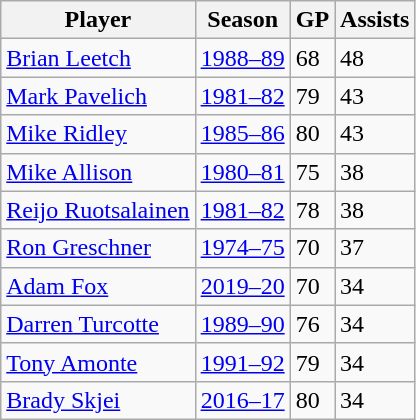<table class="wikitable">
<tr>
<th>Player</th>
<th>Season</th>
<th>GP</th>
<th>Assists</th>
</tr>
<tr>
<td><a href='#'>Brian Leetch</a></td>
<td><a href='#'>1988–89</a></td>
<td>68</td>
<td>48</td>
</tr>
<tr>
<td><a href='#'>Mark Pavelich</a></td>
<td><a href='#'>1981–82</a></td>
<td>79</td>
<td>43</td>
</tr>
<tr>
<td><a href='#'>Mike Ridley</a></td>
<td><a href='#'>1985–86</a></td>
<td>80</td>
<td>43</td>
</tr>
<tr>
<td><a href='#'>Mike Allison</a></td>
<td><a href='#'>1980–81</a></td>
<td>75</td>
<td>38</td>
</tr>
<tr>
<td><a href='#'>Reijo Ruotsalainen</a></td>
<td><a href='#'>1981–82</a></td>
<td>78</td>
<td>38</td>
</tr>
<tr>
<td><a href='#'>Ron Greschner</a></td>
<td><a href='#'>1974–75</a></td>
<td>70</td>
<td>37</td>
</tr>
<tr>
<td><a href='#'>Adam Fox</a></td>
<td><a href='#'>2019–20</a></td>
<td>70</td>
<td>34</td>
</tr>
<tr>
<td><a href='#'>Darren Turcotte</a></td>
<td><a href='#'>1989–90</a></td>
<td>76</td>
<td>34</td>
</tr>
<tr>
<td><a href='#'>Tony Amonte</a></td>
<td><a href='#'>1991–92</a></td>
<td>79</td>
<td>34</td>
</tr>
<tr>
<td><a href='#'>Brady Skjei</a></td>
<td><a href='#'>2016–17</a></td>
<td>80</td>
<td>34</td>
</tr>
</table>
